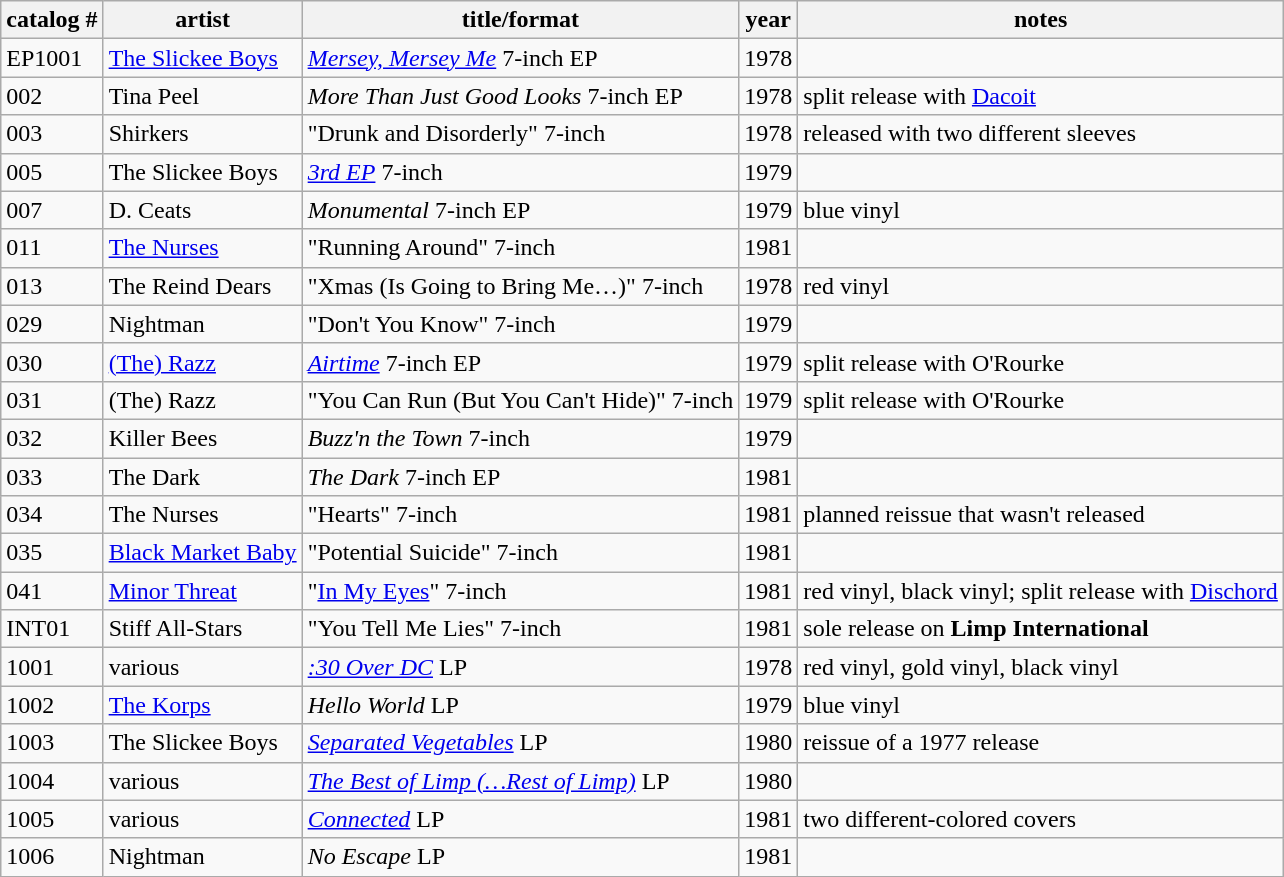<table class="wikitable">
<tr>
<th>catalog #</th>
<th>artist</th>
<th>title/format</th>
<th>year</th>
<th>notes</th>
</tr>
<tr>
<td>EP1001</td>
<td><a href='#'>The Slickee Boys</a></td>
<td><em><a href='#'>Mersey, Mersey Me</a></em> 7-inch EP</td>
<td>1978</td>
<td></td>
</tr>
<tr>
<td>002</td>
<td>Tina Peel</td>
<td><em>More Than Just Good Looks</em> 7-inch EP</td>
<td>1978</td>
<td>split release with <a href='#'>Dacoit</a></td>
</tr>
<tr>
<td>003</td>
<td>Shirkers</td>
<td>"Drunk and Disorderly" 7-inch</td>
<td>1978</td>
<td>released with two different sleeves</td>
</tr>
<tr>
<td>005</td>
<td>The Slickee Boys</td>
<td><em><a href='#'>3rd EP</a></em> 7-inch</td>
<td>1979</td>
<td></td>
</tr>
<tr>
<td>007</td>
<td>D. Ceats</td>
<td><em>Monumental</em> 7-inch EP</td>
<td>1979</td>
<td>blue vinyl</td>
</tr>
<tr>
<td>011</td>
<td><a href='#'>The Nurses</a></td>
<td>"Running Around" 7-inch</td>
<td>1981</td>
<td></td>
</tr>
<tr>
<td>013</td>
<td>The Reind Dears</td>
<td>"Xmas (Is Going to Bring Me…)" 7-inch</td>
<td>1978</td>
<td>red vinyl</td>
</tr>
<tr>
<td>029</td>
<td>Nightman</td>
<td>"Don't You Know" 7-inch</td>
<td>1979</td>
<td></td>
</tr>
<tr>
<td>030</td>
<td><a href='#'>(The) Razz</a></td>
<td><em><a href='#'>Airtime</a></em> 7-inch EP</td>
<td>1979</td>
<td>split release with O'Rourke</td>
</tr>
<tr>
<td>031</td>
<td>(The) Razz</td>
<td>"You Can Run (But You Can't Hide)" 7-inch</td>
<td>1979</td>
<td>split release with O'Rourke</td>
</tr>
<tr>
<td>032</td>
<td>Killer Bees</td>
<td><em>Buzz'n the Town</em> 7-inch</td>
<td>1979</td>
<td></td>
</tr>
<tr>
<td>033</td>
<td>The Dark</td>
<td><em>The Dark</em> 7-inch EP</td>
<td>1981</td>
<td></td>
</tr>
<tr>
<td>034</td>
<td>The Nurses</td>
<td>"Hearts" 7-inch</td>
<td>1981</td>
<td>planned reissue that wasn't released</td>
</tr>
<tr>
<td>035</td>
<td><a href='#'>Black Market Baby</a></td>
<td>"Potential Suicide" 7-inch</td>
<td>1981</td>
<td></td>
</tr>
<tr>
<td>041</td>
<td><a href='#'>Minor Threat</a></td>
<td>"<a href='#'>In My Eyes</a>" 7-inch</td>
<td>1981</td>
<td>red vinyl, black vinyl; split release with <a href='#'>Dischord</a></td>
</tr>
<tr>
<td>INT01</td>
<td>Stiff All-Stars</td>
<td>"You Tell Me Lies" 7-inch</td>
<td>1981</td>
<td>sole release on <strong>Limp International</strong></td>
</tr>
<tr>
<td>1001</td>
<td>various</td>
<td><em><a href='#'>:30 Over DC</a></em> LP</td>
<td>1978</td>
<td>red vinyl, gold vinyl, black vinyl</td>
</tr>
<tr>
<td>1002</td>
<td><a href='#'>The Korps</a></td>
<td><em>Hello World</em> LP</td>
<td>1979</td>
<td>blue vinyl</td>
</tr>
<tr>
<td>1003</td>
<td>The Slickee Boys</td>
<td><em><a href='#'>Separated Vegetables</a></em> LP</td>
<td>1980</td>
<td>reissue of a 1977 release</td>
</tr>
<tr>
<td>1004</td>
<td>various</td>
<td><em><a href='#'>The Best of Limp (…Rest of Limp)</a></em> LP</td>
<td>1980</td>
<td></td>
</tr>
<tr>
<td>1005</td>
<td>various</td>
<td><em><a href='#'>Connected</a></em> LP</td>
<td>1981</td>
<td>two different-colored covers</td>
</tr>
<tr>
<td>1006</td>
<td>Nightman</td>
<td><em>No Escape</em> LP</td>
<td>1981</td>
<td></td>
</tr>
</table>
